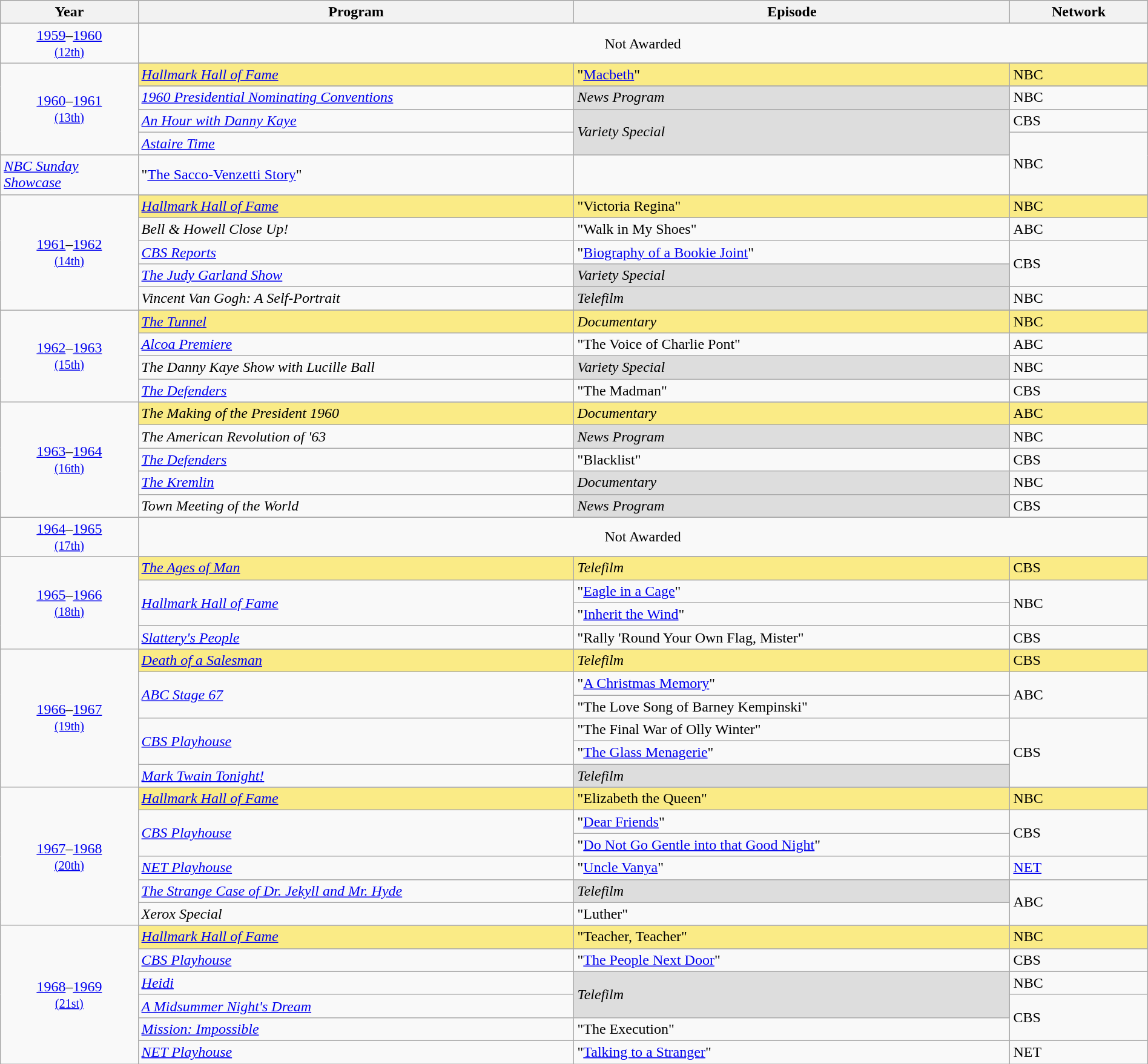<table class="wikitable" style="width:100%">
<tr bgcolor="#bebebe">
<th width="12%">Year</th>
<th width="38%">Program</th>
<th width="38%">Episode</th>
<th width="12%">Network</th>
</tr>
<tr>
<td rowspan=2 style="text-align:center"><a href='#'>1959</a>–<a href='#'>1960</a><br><small><a href='#'>(12th)</a></small></td>
</tr>
<tr>
<td colspan=3 style="text-align:center;">Not Awarded</td>
</tr>
<tr>
<td rowspan=6 style="text-align:center"><a href='#'>1960</a>–<a href='#'>1961</a><br><small><a href='#'>(13th)</a></small></td>
</tr>
<tr style="background:#FAEB86">
<td><em><a href='#'>Hallmark Hall of Fame</a></em></td>
<td>"<a href='#'>Macbeth</a>"</td>
<td>NBC</td>
</tr>
<tr>
</tr>
<tr>
<td><em><a href='#'>1960 Presidential Nominating Conventions</a></em></td>
<td style="background:#ddd;"><em>News Program</em></td>
<td>NBC</td>
</tr>
<tr>
<td><em><a href='#'>An Hour with Danny Kaye</a></em></td>
<td rowspan=2 style="background:#ddd;"><em>Variety Special</em></td>
<td>CBS</td>
</tr>
<tr>
<td><em><a href='#'>Astaire Time</a></em></td>
<td rowspan=2>NBC</td>
</tr>
<tr>
<td><em><a href='#'>NBC Sunday Showcase</a></em></td>
<td>"<a href='#'>The Sacco-Venzetti Story</a>"</td>
</tr>
<tr>
<td rowspan=6 style="text-align:center"><a href='#'>1961</a>–<a href='#'>1962</a><br><small><a href='#'>(14th)</a></small></td>
</tr>
<tr style="background:#FAEB86">
<td><em><a href='#'>Hallmark Hall of Fame</a></em></td>
<td>"Victoria Regina"</td>
<td>NBC</td>
</tr>
<tr>
<td><em>Bell & Howell Close Up!</em></td>
<td>"Walk in My Shoes"</td>
<td>ABC</td>
</tr>
<tr>
<td><em><a href='#'>CBS Reports</a></em></td>
<td>"<a href='#'>Biography of a Bookie Joint</a>"</td>
<td rowspan=2>CBS</td>
</tr>
<tr>
<td><em><a href='#'>The Judy Garland Show</a></em></td>
<td style="background:#ddd;"><em>Variety Special</em></td>
</tr>
<tr>
<td><em>Vincent Van Gogh: A Self-Portrait</em></td>
<td style="background:#ddd;"><em>Telefilm</em></td>
<td>NBC</td>
</tr>
<tr>
<td rowspan=5 style="text-align:center"><a href='#'>1962</a>–<a href='#'>1963</a><br><small><a href='#'>(15th)</a></small></td>
</tr>
<tr style="background:#FAEB86">
<td><em><a href='#'>The Tunnel</a></em></td>
<td><em>Documentary</em></td>
<td>NBC</td>
</tr>
<tr>
<td><em><a href='#'>Alcoa Premiere</a></em></td>
<td>"The Voice of Charlie Pont"</td>
<td>ABC</td>
</tr>
<tr>
<td><em>The Danny Kaye Show with Lucille Ball</em></td>
<td style="background:#ddd;"><em>Variety Special</em></td>
<td>NBC</td>
</tr>
<tr>
<td><em><a href='#'>The Defenders</a></em></td>
<td>"The Madman"</td>
<td>CBS</td>
</tr>
<tr>
<td rowspan=6 style="text-align:center"><a href='#'>1963</a>–<a href='#'>1964</a><br><small><a href='#'>(16th)</a></small></td>
</tr>
<tr style="background:#FAEB86">
<td><em>The Making of the President 1960</em></td>
<td><em>Documentary</em></td>
<td>ABC</td>
</tr>
<tr>
<td><em>The American Revolution of '63</em></td>
<td style="background:#ddd;"><em>News Program</em></td>
<td>NBC</td>
</tr>
<tr>
<td><em><a href='#'>The Defenders</a></em></td>
<td>"Blacklist"</td>
<td>CBS</td>
</tr>
<tr>
<td><em><a href='#'>The Kremlin</a></em></td>
<td style="background:#ddd;"><em>Documentary</em></td>
<td>NBC</td>
</tr>
<tr>
<td><em>Town Meeting of the World</em></td>
<td style="background:#ddd;"><em>News Program</em></td>
<td>CBS</td>
</tr>
<tr>
<td rowspan=2 style="text-align:center"><a href='#'>1964</a>–<a href='#'>1965</a><br><small><a href='#'>(17th)</a></small></td>
</tr>
<tr>
<td colspan=3 style="text-align:center;">Not Awarded</td>
</tr>
<tr>
<td rowspan=5 style="text-align:center"><a href='#'>1965</a>–<a href='#'>1966</a><br><small><a href='#'>(18th)</a></small><br></td>
</tr>
<tr style="background:#FAEB86">
<td><em><a href='#'>The Ages of Man</a></em></td>
<td><em>Telefilm</em></td>
<td>CBS</td>
</tr>
<tr>
<td rowspan=2><em><a href='#'>Hallmark Hall of Fame</a></em></td>
<td>"<a href='#'>Eagle in a Cage</a>"</td>
<td rowspan=2>NBC</td>
</tr>
<tr>
<td>"<a href='#'>Inherit the Wind</a>"</td>
</tr>
<tr>
<td><em><a href='#'>Slattery's People</a></em></td>
<td>"Rally 'Round Your Own Flag, Mister"</td>
<td>CBS</td>
</tr>
<tr>
<td rowspan=7 style="text-align:center"><a href='#'>1966</a>–<a href='#'>1967</a><br><small><a href='#'>(19th)</a></small> <br></td>
</tr>
<tr style="background:#FAEB86">
<td><em><a href='#'>Death of a Salesman</a></em></td>
<td><em>Telefilm</em></td>
<td>CBS</td>
</tr>
<tr>
<td rowspan=2><em><a href='#'>ABC Stage 67</a></em></td>
<td>"<a href='#'>A Christmas Memory</a>"</td>
<td rowspan=2>ABC</td>
</tr>
<tr>
<td>"The Love Song of Barney Kempinski"</td>
</tr>
<tr>
<td rowspan=2><em><a href='#'>CBS Playhouse</a></em></td>
<td>"The Final War of Olly Winter"</td>
<td rowspan=3>CBS</td>
</tr>
<tr>
<td>"<a href='#'>The Glass Menagerie</a>"</td>
</tr>
<tr>
<td><em><a href='#'>Mark Twain Tonight!</a></em></td>
<td style="background:#ddd;"><em>Telefilm</em></td>
</tr>
<tr>
<td rowspan=7 style="text-align:center"><a href='#'>1967</a>–<a href='#'>1968</a><br><small><a href='#'>(20th)</a></small> <br></td>
</tr>
<tr style="background:#FAEB86">
<td><em><a href='#'>Hallmark Hall of Fame</a></em></td>
<td>"Elizabeth the Queen"</td>
<td>NBC</td>
</tr>
<tr>
<td rowspan=2><em><a href='#'>CBS Playhouse</a></em></td>
<td>"<a href='#'>Dear Friends</a>"</td>
<td rowspan=2>CBS</td>
</tr>
<tr>
<td>"<a href='#'>Do Not Go Gentle into that Good Night</a>"</td>
</tr>
<tr>
<td><em><a href='#'>NET Playhouse</a></em></td>
<td>"<a href='#'>Uncle Vanya</a>"</td>
<td><a href='#'>NET</a></td>
</tr>
<tr>
<td><em><a href='#'>The Strange Case of Dr. Jekyll and Mr. Hyde</a></em></td>
<td style="background:#ddd;"><em>Telefilm</em></td>
<td rowspan=2>ABC</td>
</tr>
<tr>
<td><em>Xerox Special</em></td>
<td>"Luther"</td>
</tr>
<tr>
<td rowspan=7 style="text-align:center"><a href='#'>1968</a>–<a href='#'>1969</a><br><small><a href='#'>(21st)</a></small> <br></td>
</tr>
<tr style="background:#FAEB86">
<td><em><a href='#'>Hallmark Hall of Fame</a></em></td>
<td>"Teacher, Teacher"</td>
<td>NBC</td>
</tr>
<tr>
<td><em><a href='#'>CBS Playhouse</a></em></td>
<td>"<a href='#'>The People Next Door</a>"</td>
<td>CBS</td>
</tr>
<tr>
<td><em><a href='#'>Heidi</a></em></td>
<td rowspan=2 style="background:#ddd;"><em>Telefilm</em></td>
<td>NBC</td>
</tr>
<tr>
<td><em><a href='#'>A Midsummer Night's Dream</a></em></td>
<td rowspan=2>CBS</td>
</tr>
<tr>
<td><em><a href='#'>Mission: Impossible</a></em></td>
<td>"The Execution"</td>
</tr>
<tr>
<td><em><a href='#'>NET Playhouse</a></em></td>
<td>"<a href='#'>Talking to a Stranger</a>"</td>
<td>NET</td>
</tr>
</table>
